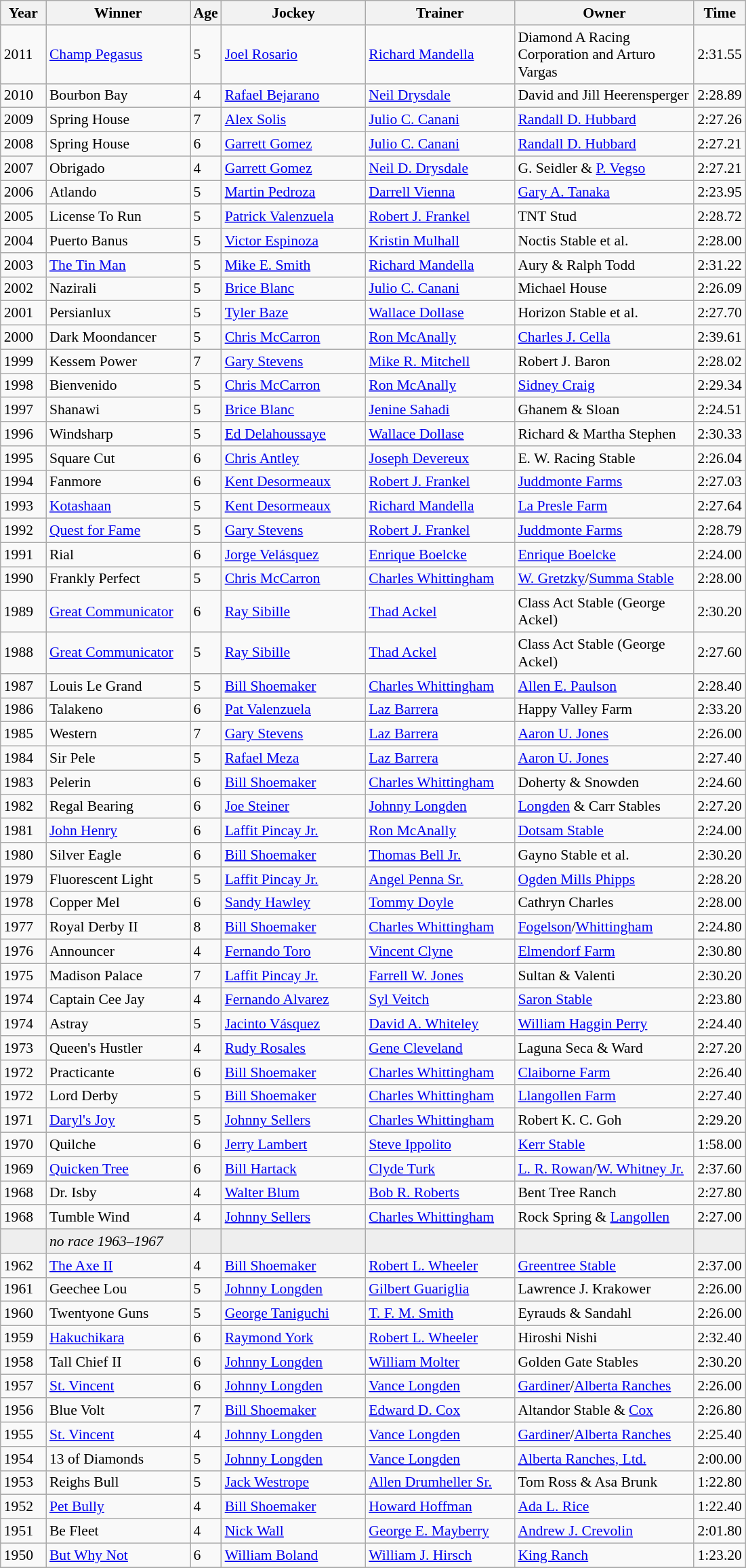<table class="wikitable sortable" style="font-size:90%">
<tr>
<th style="width:38px">Year<br></th>
<th style="width:135px">Winner<br></th>
<th>Age<br></th>
<th style="width:135px">Jockey<br></th>
<th style="width:140px">Trainer<br></th>
<th style="width:170px">Owner<br></th>
<th>Time</th>
</tr>
<tr>
<td>2011</td>
<td><a href='#'>Champ Pegasus</a></td>
<td>5</td>
<td><a href='#'>Joel Rosario</a></td>
<td><a href='#'>Richard Mandella</a></td>
<td>Diamond A Racing Corporation and Arturo Vargas</td>
<td>2:31.55</td>
</tr>
<tr>
<td>2010</td>
<td>Bourbon Bay</td>
<td>4</td>
<td><a href='#'>Rafael Bejarano</a></td>
<td><a href='#'>Neil Drysdale</a></td>
<td>David and Jill Heerensperger</td>
<td>2:28.89</td>
</tr>
<tr>
<td>2009</td>
<td>Spring House</td>
<td>7</td>
<td><a href='#'>Alex Solis</a></td>
<td><a href='#'>Julio C. Canani</a></td>
<td><a href='#'>Randall D. Hubbard</a></td>
<td>2:27.26</td>
</tr>
<tr>
<td>2008</td>
<td>Spring House</td>
<td>6</td>
<td><a href='#'>Garrett Gomez</a></td>
<td><a href='#'>Julio C. Canani</a></td>
<td><a href='#'>Randall D. Hubbard</a></td>
<td>2:27.21</td>
</tr>
<tr>
<td>2007</td>
<td>Obrigado</td>
<td>4</td>
<td><a href='#'>Garrett Gomez</a></td>
<td><a href='#'>Neil D. Drysdale</a></td>
<td>G. Seidler & <a href='#'>P. Vegso</a></td>
<td>2:27.21</td>
</tr>
<tr>
<td>2006</td>
<td>Atlando</td>
<td>5</td>
<td><a href='#'>Martin Pedroza</a></td>
<td><a href='#'>Darrell Vienna</a></td>
<td><a href='#'>Gary A. Tanaka</a></td>
<td>2:23.95</td>
</tr>
<tr>
<td>2005</td>
<td>License To Run</td>
<td>5</td>
<td><a href='#'>Patrick Valenzuela</a></td>
<td><a href='#'>Robert J. Frankel</a></td>
<td>TNT Stud</td>
<td>2:28.72</td>
</tr>
<tr>
<td>2004</td>
<td>Puerto Banus</td>
<td>5</td>
<td><a href='#'>Victor Espinoza</a></td>
<td><a href='#'>Kristin Mulhall</a></td>
<td>Noctis Stable et al.</td>
<td>2:28.00</td>
</tr>
<tr>
<td>2003</td>
<td><a href='#'>The Tin Man</a></td>
<td>5</td>
<td><a href='#'>Mike E. Smith</a></td>
<td><a href='#'>Richard Mandella</a></td>
<td>Aury & Ralph Todd</td>
<td>2:31.22</td>
</tr>
<tr>
<td>2002</td>
<td>Nazirali</td>
<td>5</td>
<td><a href='#'>Brice Blanc</a></td>
<td><a href='#'>Julio C. Canani</a></td>
<td>Michael House</td>
<td>2:26.09</td>
</tr>
<tr>
<td>2001</td>
<td>Persianlux</td>
<td>5</td>
<td><a href='#'>Tyler Baze</a></td>
<td><a href='#'>Wallace Dollase</a></td>
<td>Horizon Stable et al.</td>
<td>2:27.70</td>
</tr>
<tr>
<td>2000</td>
<td>Dark Moondancer</td>
<td>5</td>
<td><a href='#'>Chris McCarron</a></td>
<td><a href='#'>Ron McAnally</a></td>
<td><a href='#'>Charles J. Cella</a></td>
<td>2:39.61</td>
</tr>
<tr>
<td>1999</td>
<td>Kessem Power</td>
<td>7</td>
<td><a href='#'>Gary Stevens</a></td>
<td><a href='#'>Mike R. Mitchell</a></td>
<td>Robert J. Baron</td>
<td>2:28.02</td>
</tr>
<tr>
<td>1998</td>
<td>Bienvenido</td>
<td>5</td>
<td><a href='#'>Chris McCarron</a></td>
<td><a href='#'>Ron McAnally</a></td>
<td><a href='#'>Sidney Craig</a></td>
<td>2:29.34</td>
</tr>
<tr>
<td>1997</td>
<td>Shanawi</td>
<td>5</td>
<td><a href='#'>Brice Blanc</a></td>
<td><a href='#'>Jenine Sahadi</a></td>
<td>Ghanem & Sloan</td>
<td>2:24.51</td>
</tr>
<tr>
<td>1996</td>
<td>Windsharp</td>
<td>5</td>
<td><a href='#'>Ed Delahoussaye</a></td>
<td><a href='#'>Wallace Dollase</a></td>
<td>Richard & Martha Stephen</td>
<td>2:30.33</td>
</tr>
<tr>
<td>1995</td>
<td>Square Cut</td>
<td>6</td>
<td><a href='#'>Chris Antley</a></td>
<td><a href='#'>Joseph Devereux</a></td>
<td>E. W. Racing Stable</td>
<td>2:26.04</td>
</tr>
<tr>
<td>1994</td>
<td>Fanmore</td>
<td>6</td>
<td><a href='#'>Kent Desormeaux</a></td>
<td><a href='#'>Robert J. Frankel</a></td>
<td><a href='#'>Juddmonte Farms</a></td>
<td>2:27.03</td>
</tr>
<tr>
<td>1993</td>
<td><a href='#'>Kotashaan</a></td>
<td>5</td>
<td><a href='#'>Kent Desormeaux</a></td>
<td><a href='#'>Richard Mandella</a></td>
<td><a href='#'>La Presle Farm</a></td>
<td>2:27.64</td>
</tr>
<tr>
<td>1992</td>
<td><a href='#'>Quest for Fame</a></td>
<td>5</td>
<td><a href='#'>Gary Stevens</a></td>
<td><a href='#'>Robert J. Frankel</a></td>
<td><a href='#'>Juddmonte Farms</a></td>
<td>2:28.79</td>
</tr>
<tr>
<td>1991</td>
<td>Rial</td>
<td>6</td>
<td><a href='#'>Jorge Velásquez</a></td>
<td><a href='#'>Enrique Boelcke</a></td>
<td><a href='#'>Enrique Boelcke</a></td>
<td>2:24.00</td>
</tr>
<tr>
<td>1990</td>
<td>Frankly Perfect</td>
<td>5</td>
<td><a href='#'>Chris McCarron</a></td>
<td><a href='#'>Charles Whittingham</a></td>
<td><a href='#'>W. Gretzky</a>/<a href='#'>Summa Stable</a></td>
<td>2:28.00</td>
</tr>
<tr>
<td>1989</td>
<td><a href='#'>Great Communicator</a></td>
<td>6</td>
<td><a href='#'>Ray Sibille</a></td>
<td><a href='#'>Thad Ackel</a></td>
<td>Class Act Stable (George Ackel)</td>
<td>2:30.20</td>
</tr>
<tr>
<td>1988</td>
<td><a href='#'>Great Communicator</a></td>
<td>5</td>
<td><a href='#'>Ray Sibille</a></td>
<td><a href='#'>Thad Ackel</a></td>
<td>Class Act Stable (George Ackel)</td>
<td>2:27.60</td>
</tr>
<tr>
<td>1987</td>
<td>Louis Le Grand</td>
<td>5</td>
<td><a href='#'>Bill Shoemaker</a></td>
<td><a href='#'>Charles Whittingham</a></td>
<td><a href='#'>Allen E. Paulson</a></td>
<td>2:28.40</td>
</tr>
<tr>
<td>1986</td>
<td>Talakeno</td>
<td>6</td>
<td><a href='#'>Pat Valenzuela</a></td>
<td><a href='#'>Laz Barrera</a></td>
<td>Happy Valley Farm</td>
<td>2:33.20</td>
</tr>
<tr>
<td>1985</td>
<td>Western</td>
<td>7</td>
<td><a href='#'>Gary Stevens</a></td>
<td><a href='#'>Laz Barrera</a></td>
<td><a href='#'>Aaron U. Jones</a></td>
<td>2:26.00</td>
</tr>
<tr>
<td>1984</td>
<td>Sir Pele</td>
<td>5</td>
<td><a href='#'>Rafael Meza</a></td>
<td><a href='#'>Laz Barrera</a></td>
<td><a href='#'>Aaron U. Jones</a></td>
<td>2:27.40</td>
</tr>
<tr>
<td>1983</td>
<td>Pelerin</td>
<td>6</td>
<td><a href='#'>Bill Shoemaker</a></td>
<td><a href='#'>Charles Whittingham</a></td>
<td>Doherty & Snowden</td>
<td>2:24.60</td>
</tr>
<tr>
<td>1982</td>
<td>Regal Bearing</td>
<td>6</td>
<td><a href='#'>Joe Steiner</a></td>
<td><a href='#'>Johnny Longden</a></td>
<td><a href='#'>Longden</a> & Carr Stables</td>
<td>2:27.20</td>
</tr>
<tr>
<td>1981</td>
<td><a href='#'>John Henry</a></td>
<td>6</td>
<td><a href='#'>Laffit Pincay Jr.</a></td>
<td><a href='#'>Ron McAnally</a></td>
<td><a href='#'>Dotsam Stable</a></td>
<td>2:24.00</td>
</tr>
<tr>
<td>1980</td>
<td>Silver Eagle</td>
<td>6</td>
<td><a href='#'>Bill Shoemaker</a></td>
<td><a href='#'>Thomas Bell Jr.</a></td>
<td>Gayno Stable et al.</td>
<td>2:30.20</td>
</tr>
<tr>
<td>1979</td>
<td>Fluorescent Light</td>
<td>5</td>
<td><a href='#'>Laffit Pincay Jr.</a></td>
<td><a href='#'>Angel Penna Sr.</a></td>
<td><a href='#'>Ogden Mills Phipps</a></td>
<td>2:28.20</td>
</tr>
<tr>
<td>1978</td>
<td>Copper Mel</td>
<td>6</td>
<td><a href='#'>Sandy Hawley</a></td>
<td><a href='#'>Tommy Doyle</a></td>
<td>Cathryn Charles</td>
<td>2:28.00</td>
</tr>
<tr>
<td>1977</td>
<td>Royal Derby II</td>
<td>8</td>
<td><a href='#'>Bill Shoemaker</a></td>
<td><a href='#'>Charles Whittingham</a></td>
<td><a href='#'>Fogelson</a>/<a href='#'>Whittingham</a></td>
<td>2:24.80</td>
</tr>
<tr>
<td>1976</td>
<td>Announcer</td>
<td>4</td>
<td><a href='#'>Fernando Toro</a></td>
<td><a href='#'>Vincent Clyne</a></td>
<td><a href='#'>Elmendorf Farm</a></td>
<td>2:30.80</td>
</tr>
<tr>
<td>1975</td>
<td>Madison Palace</td>
<td>7</td>
<td><a href='#'>Laffit Pincay Jr.</a></td>
<td><a href='#'>Farrell W. Jones</a></td>
<td>Sultan & Valenti</td>
<td>2:30.20</td>
</tr>
<tr>
<td>1974</td>
<td>Captain Cee Jay</td>
<td>4</td>
<td><a href='#'>Fernando Alvarez</a></td>
<td><a href='#'>Syl Veitch</a></td>
<td><a href='#'>Saron Stable</a></td>
<td>2:23.80</td>
</tr>
<tr>
<td>1974</td>
<td>Astray</td>
<td>5</td>
<td><a href='#'>Jacinto Vásquez</a></td>
<td><a href='#'>David A. Whiteley</a></td>
<td><a href='#'>William Haggin Perry</a></td>
<td>2:24.40</td>
</tr>
<tr>
<td>1973</td>
<td>Queen's Hustler</td>
<td>4</td>
<td><a href='#'>Rudy Rosales</a></td>
<td><a href='#'>Gene Cleveland</a></td>
<td>Laguna Seca & Ward</td>
<td>2:27.20</td>
</tr>
<tr>
<td>1972</td>
<td>Practicante</td>
<td>6</td>
<td><a href='#'>Bill Shoemaker</a></td>
<td><a href='#'>Charles Whittingham</a></td>
<td><a href='#'>Claiborne Farm</a></td>
<td>2:26.40</td>
</tr>
<tr>
<td>1972</td>
<td>Lord Derby</td>
<td>5</td>
<td><a href='#'>Bill Shoemaker</a></td>
<td><a href='#'>Charles Whittingham</a></td>
<td><a href='#'>Llangollen Farm</a></td>
<td>2:27.40</td>
</tr>
<tr>
<td>1971</td>
<td><a href='#'>Daryl's Joy</a></td>
<td>5</td>
<td><a href='#'>Johnny Sellers</a></td>
<td><a href='#'>Charles Whittingham</a></td>
<td>Robert K. C. Goh</td>
<td>2:29.20</td>
</tr>
<tr>
<td>1970</td>
<td>Quilche</td>
<td>6</td>
<td><a href='#'>Jerry Lambert</a></td>
<td><a href='#'>Steve Ippolito</a></td>
<td><a href='#'>Kerr Stable</a></td>
<td>1:58.00</td>
</tr>
<tr>
<td>1969</td>
<td><a href='#'>Quicken Tree</a></td>
<td>6</td>
<td><a href='#'>Bill Hartack</a></td>
<td><a href='#'>Clyde Turk</a></td>
<td><a href='#'>L. R. Rowan</a>/<a href='#'>W. Whitney Jr.</a></td>
<td>2:37.60</td>
</tr>
<tr>
<td>1968</td>
<td>Dr. Isby</td>
<td>4</td>
<td><a href='#'>Walter Blum</a></td>
<td><a href='#'>Bob R. Roberts</a></td>
<td>Bent Tree Ranch</td>
<td>2:27.80</td>
</tr>
<tr>
<td>1968</td>
<td>Tumble Wind</td>
<td>4</td>
<td><a href='#'>Johnny Sellers</a></td>
<td><a href='#'>Charles Whittingham</a></td>
<td>Rock Spring & <a href='#'>Langollen</a></td>
<td>2:27.00</td>
</tr>
<tr bgcolor="#eeeeee">
<td></td>
<td><em>no race 1963–1967</em></td>
<td></td>
<td></td>
<td></td>
<td></td>
<td></td>
</tr>
<tr>
<td>1962</td>
<td><a href='#'>The Axe II</a></td>
<td>4</td>
<td><a href='#'>Bill Shoemaker</a></td>
<td><a href='#'>Robert L. Wheeler</a></td>
<td><a href='#'>Greentree Stable</a></td>
<td>2:37.00</td>
</tr>
<tr>
<td>1961</td>
<td>Geechee Lou</td>
<td>5</td>
<td><a href='#'>Johnny Longden</a></td>
<td><a href='#'>Gilbert Guariglia</a></td>
<td>Lawrence J. Krakower</td>
<td>2:26.00</td>
</tr>
<tr>
<td>1960</td>
<td>Twentyone Guns</td>
<td>5</td>
<td><a href='#'>George Taniguchi</a></td>
<td><a href='#'>T. F. M. Smith</a></td>
<td>Eyrauds & Sandahl</td>
<td>2:26.00</td>
</tr>
<tr>
<td>1959</td>
<td><a href='#'>Hakuchikara</a></td>
<td>6</td>
<td><a href='#'>Raymond York</a></td>
<td><a href='#'>Robert L. Wheeler</a></td>
<td>Hiroshi Nishi</td>
<td>2:32.40</td>
</tr>
<tr>
<td>1958</td>
<td>Tall Chief II</td>
<td>6</td>
<td><a href='#'>Johnny Longden</a></td>
<td><a href='#'>William Molter</a></td>
<td>Golden Gate Stables</td>
<td>2:30.20</td>
</tr>
<tr>
<td>1957</td>
<td><a href='#'>St. Vincent</a></td>
<td>6</td>
<td><a href='#'>Johnny Longden</a></td>
<td><a href='#'>Vance Longden</a></td>
<td><a href='#'>Gardiner</a>/<a href='#'>Alberta Ranches</a></td>
<td>2:26.00</td>
</tr>
<tr>
<td>1956</td>
<td>Blue Volt</td>
<td>7</td>
<td><a href='#'>Bill Shoemaker</a></td>
<td><a href='#'>Edward D. Cox</a></td>
<td>Altandor Stable & <a href='#'>Cox</a></td>
<td>2:26.80</td>
</tr>
<tr>
<td>1955</td>
<td><a href='#'>St. Vincent</a></td>
<td>4</td>
<td><a href='#'>Johnny Longden</a></td>
<td><a href='#'>Vance Longden</a></td>
<td><a href='#'>Gardiner</a>/<a href='#'>Alberta Ranches</a></td>
<td>2:25.40</td>
</tr>
<tr>
<td>1954</td>
<td>13 of Diamonds</td>
<td>5</td>
<td><a href='#'>Johnny Longden</a></td>
<td><a href='#'>Vance Longden</a></td>
<td><a href='#'>Alberta Ranches, Ltd.</a></td>
<td>2:00.00</td>
</tr>
<tr>
<td>1953</td>
<td>Reighs Bull</td>
<td>5</td>
<td><a href='#'>Jack Westrope</a></td>
<td><a href='#'>Allen Drumheller Sr.</a></td>
<td>Tom Ross & Asa Brunk</td>
<td>1:22.80</td>
</tr>
<tr>
<td>1952</td>
<td><a href='#'>Pet Bully</a></td>
<td>4</td>
<td><a href='#'>Bill Shoemaker</a></td>
<td><a href='#'>Howard Hoffman</a></td>
<td><a href='#'>Ada L. Rice</a></td>
<td>1:22.40</td>
</tr>
<tr>
<td>1951</td>
<td>Be Fleet</td>
<td>4</td>
<td><a href='#'>Nick Wall</a></td>
<td><a href='#'>George E. Mayberry</a></td>
<td><a href='#'>Andrew J. Crevolin</a></td>
<td>2:01.80</td>
</tr>
<tr>
<td>1950</td>
<td><a href='#'>But Why Not</a></td>
<td>6</td>
<td><a href='#'>William Boland</a></td>
<td><a href='#'>William J. Hirsch</a></td>
<td><a href='#'>King Ranch</a></td>
<td>1:23.20</td>
</tr>
<tr>
</tr>
</table>
